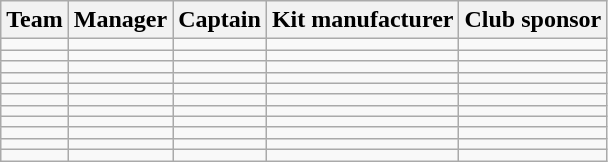<table class="wikitable sortable" style="text-align: left;">
<tr>
<th>Team</th>
<th>Manager</th>
<th>Captain</th>
<th>Kit manufacturer</th>
<th>Club sponsor</th>
</tr>
<tr>
<td></td>
<td></td>
<td></td>
<td></td>
<td></td>
</tr>
<tr>
<td></td>
<td></td>
<td></td>
<td></td>
<td></td>
</tr>
<tr>
<td></td>
<td></td>
<td></td>
<td></td>
<td></td>
</tr>
<tr>
<td></td>
<td></td>
<td></td>
<td></td>
<td></td>
</tr>
<tr>
<td></td>
<td></td>
<td></td>
<td></td>
<td></td>
</tr>
<tr>
<td></td>
<td></td>
<td></td>
<td></td>
<td></td>
</tr>
<tr>
<td></td>
<td></td>
<td></td>
<td></td>
<td></td>
</tr>
<tr>
<td></td>
<td></td>
<td {{nowrap> </td>
<td></td>
<td></td>
</tr>
<tr>
<td></td>
<td></td>
<td></td>
<td></td>
<td></td>
</tr>
<tr>
<td></td>
<td></td>
<td></td>
<td></td>
<td></td>
</tr>
<tr>
<td></td>
<td></td>
<td></td>
<td></td>
<td></td>
</tr>
</table>
